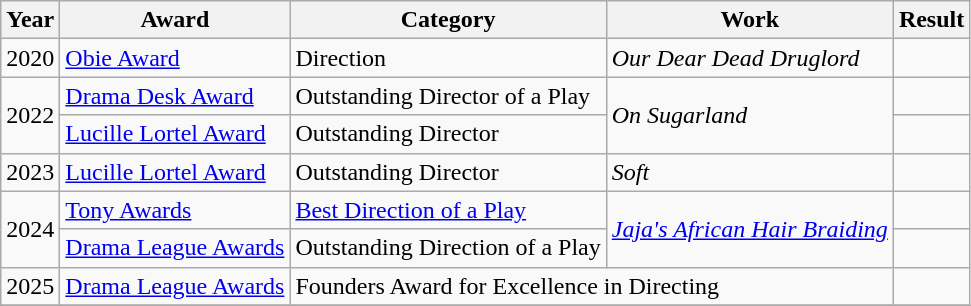<table class="wikitable">
<tr>
<th>Year</th>
<th>Award</th>
<th>Category</th>
<th>Work</th>
<th>Result</th>
</tr>
<tr>
<td>2020</td>
<td><a href='#'>Obie Award</a></td>
<td>Direction</td>
<td><em>Our Dear Dead Druglord</em></td>
<td></td>
</tr>
<tr>
<td rowspan=2>2022</td>
<td><a href='#'>Drama Desk Award</a></td>
<td>Outstanding Director of a Play</td>
<td rowspan=2><em>On Sugarland</em></td>
<td></td>
</tr>
<tr>
<td><a href='#'>Lucille Lortel Award</a></td>
<td>Outstanding Director</td>
<td></td>
</tr>
<tr>
<td>2023</td>
<td><a href='#'>Lucille Lortel Award</a></td>
<td>Outstanding Director</td>
<td><em>Soft</em></td>
<td></td>
</tr>
<tr>
<td rowspan=2>2024</td>
<td><a href='#'>Tony Awards</a></td>
<td><a href='#'>Best Direction of a Play</a></td>
<td rowspan=2><em><a href='#'>Jaja's African Hair Braiding</a></em></td>
<td></td>
</tr>
<tr>
<td><a href='#'>Drama League Awards</a></td>
<td>Outstanding Direction of a Play</td>
<td></td>
</tr>
<tr>
<td>2025</td>
<td><a href='#'>Drama League Awards</a></td>
<td colspan=2>Founders Award for Excellence in Directing</td>
<td></td>
</tr>
<tr>
</tr>
</table>
